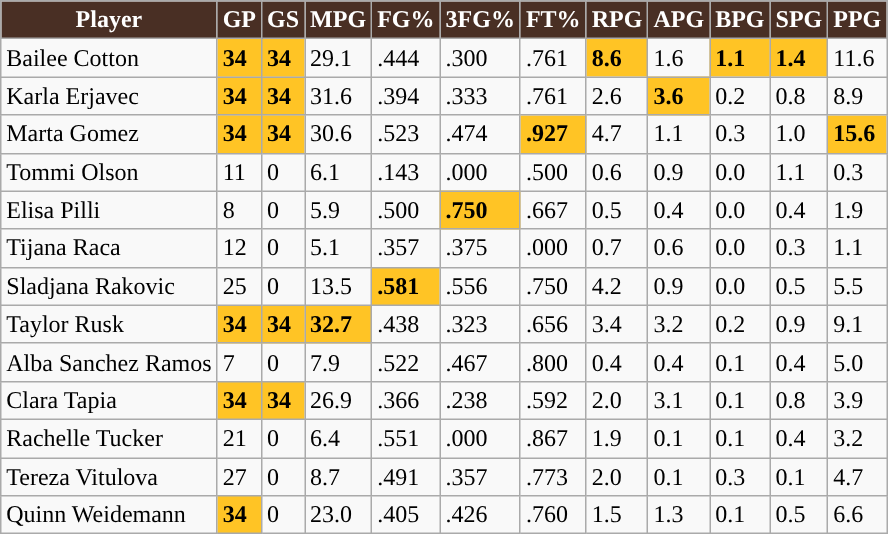<table class="wikitable sortable">
<tr>
<th style="background:#492f24; color:white">Player</th>
<th style="background:#492f24; color:white">GP</th>
<th style="background:#492f24; color:white">GS</th>
<th style="background:#492f24; color:white">MPG</th>
<th style="background:#492f24; color:white">FG%</th>
<th style="background:#492f24; color:white">3FG%</th>
<th style="background:#492f24; color:white">FT%</th>
<th style="background:#492f24; color:white;">RPG</th>
<th style="background:#492f24; color:white;">APG</th>
<th style="background:#492f24; color:white;">BPG</th>
<th style="background:#492f24; color:white;">SPG</th>
<th style="background:#492f24; color:white;">PPG</th>
</tr>
<tr>
<td>Bailee Cotton</td>
<td style="background:#ffc425"><strong>34</strong></td>
<td style="background:#ffc425"><strong>34</strong></td>
<td>29.1</td>
<td>.444</td>
<td>.300</td>
<td>.761</td>
<td style="background:#ffc425"><strong>8.6</strong></td>
<td>1.6</td>
<td style="background:#ffc425"><strong>1.1</strong></td>
<td style="background:#ffc425"><strong>1.4</strong></td>
<td>11.6</td>
</tr>
<tr>
<td>Karla Erjavec</td>
<td style="background:#ffc425"><strong>34</strong></td>
<td style="background:#ffc425"><strong>34</strong></td>
<td>31.6</td>
<td>.394</td>
<td>.333</td>
<td>.761</td>
<td>2.6</td>
<td style="background:#ffc425"><strong>3.6</strong></td>
<td>0.2</td>
<td>0.8</td>
<td>8.9</td>
</tr>
<tr>
<td>Marta Gomez</td>
<td style="background:#ffc425"><strong>34</strong></td>
<td style="background:#ffc425"><strong>34</strong></td>
<td>30.6</td>
<td>.523</td>
<td>.474</td>
<td style="background:#ffc425"><strong>.927</strong></td>
<td>4.7</td>
<td>1.1</td>
<td>0.3</td>
<td>1.0</td>
<td style="background:#ffc425"><strong>15.6</strong></td>
</tr>
<tr>
<td>Tommi Olson</td>
<td>11</td>
<td>0</td>
<td>6.1</td>
<td>.143</td>
<td>.000</td>
<td>.500</td>
<td>0.6</td>
<td>0.9</td>
<td>0.0</td>
<td>1.1</td>
<td>0.3</td>
</tr>
<tr>
<td>Elisa Pilli</td>
<td>8</td>
<td>0</td>
<td>5.9</td>
<td>.500</td>
<td style="background:#ffc425"><strong>.750</strong></td>
<td>.667</td>
<td>0.5</td>
<td>0.4</td>
<td>0.0</td>
<td>0.4</td>
<td>1.9</td>
</tr>
<tr>
<td>Tijana Raca</td>
<td>12</td>
<td>0</td>
<td>5.1</td>
<td>.357</td>
<td>.375</td>
<td>.000</td>
<td>0.7</td>
<td>0.6</td>
<td>0.0</td>
<td>0.3</td>
<td>1.1</td>
</tr>
<tr>
<td>Sladjana Rakovic</td>
<td>25</td>
<td>0</td>
<td>13.5</td>
<td style="background:#ffc425"><strong>.581</strong></td>
<td>.556</td>
<td>.750</td>
<td>4.2</td>
<td>0.9</td>
<td>0.0</td>
<td>0.5</td>
<td>5.5</td>
</tr>
<tr>
<td>Taylor Rusk</td>
<td style="background:#ffc425"><strong>34</strong></td>
<td style="background:#ffc425"><strong>34</strong></td>
<td style="background:#ffc425"><strong>32.7</strong></td>
<td>.438</td>
<td>.323</td>
<td>.656</td>
<td>3.4</td>
<td>3.2</td>
<td>0.2</td>
<td>0.9</td>
<td>9.1</td>
</tr>
<tr>
<td>Alba Sanchez Ramos</td>
<td>7</td>
<td>0</td>
<td>7.9</td>
<td>.522</td>
<td>.467</td>
<td>.800</td>
<td>0.4</td>
<td>0.4</td>
<td>0.1</td>
<td>0.4</td>
<td>5.0</td>
</tr>
<tr>
<td>Clara Tapia</td>
<td style="background:#ffc425"><strong>34</strong></td>
<td style="background:#ffc425"><strong>34</strong></td>
<td>26.9</td>
<td>.366</td>
<td>.238</td>
<td>.592</td>
<td>2.0</td>
<td>3.1</td>
<td>0.1</td>
<td>0.8</td>
<td>3.9</td>
</tr>
<tr>
<td>Rachelle Tucker</td>
<td>21</td>
<td>0</td>
<td>6.4</td>
<td>.551</td>
<td>.000</td>
<td>.867</td>
<td>1.9</td>
<td>0.1</td>
<td>0.1</td>
<td>0.4</td>
<td>3.2</td>
</tr>
<tr>
<td>Tereza Vitulova</td>
<td>27</td>
<td>0</td>
<td>8.7</td>
<td>.491</td>
<td>.357</td>
<td>.773</td>
<td>2.0</td>
<td>0.1</td>
<td>0.3</td>
<td>0.1</td>
<td>4.7</td>
</tr>
<tr>
<td>Quinn Weidemann</td>
<td style="background:#ffc425"><strong>34</strong></td>
<td>0</td>
<td>23.0</td>
<td>.405</td>
<td>.426</td>
<td>.760</td>
<td>1.5</td>
<td>1.3</td>
<td>0.1</td>
<td>0.5</td>
<td>6.6</td>
</tr>
</table>
